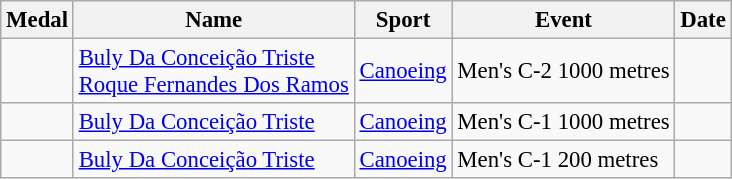<table class="wikitable sortable" style="font-size:95%">
<tr>
<th>Medal</th>
<th>Name</th>
<th>Sport</th>
<th>Event</th>
<th>Date</th>
</tr>
<tr>
<td></td>
<td><a href='#'>Buly Da Conceição Triste</a><br><a href='#'>Roque Fernandes Dos Ramos</a></td>
<td><a href='#'>Canoeing</a></td>
<td>Men's C-2 1000 metres</td>
<td></td>
</tr>
<tr>
<td></td>
<td><a href='#'>Buly Da Conceição Triste</a></td>
<td><a href='#'>Canoeing</a></td>
<td>Men's C-1 1000 metres</td>
<td></td>
</tr>
<tr>
<td></td>
<td><a href='#'>Buly Da Conceição Triste</a></td>
<td><a href='#'>Canoeing</a></td>
<td>Men's C-1 200 metres</td>
<td></td>
</tr>
</table>
